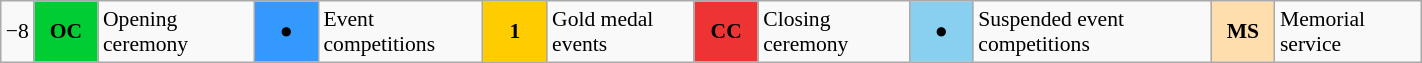<table class=wikitable style="margin:0.5em auto; font-size:90%;position:relative;width:75%;">
<tr>
<td>−8</td>
<td style="width:2.5em; background-color:#00cc33;text-align:center;"><strong>OC</strong></td>
<td>Opening ceremony</td>
<td style="width:2.5em; background-color:#3399ff;text-align:center;">●</td>
<td>Event competitions</td>
<td style="width:2.5em; background-color:#ffcc00;text-align:center;"><strong>1</strong></td>
<td>Gold medal events</td>
<td style="width:2.5em; background-color:#ee3333;text-align:center;"><strong>CC</strong></td>
<td>Closing ceremony</td>
<td style="width:2.5em; background-color:#89CFF0;text-align:center;">●</td>
<td>Suspended event competitions</td>
<td style="width:2.5em; background:#ffdead; text-align:center"><strong>MS</strong></td>
<td>Memorial service</td>
</tr>
</table>
